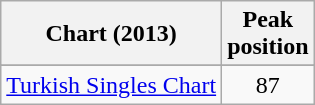<table class="wikitable sortable">
<tr>
<th>Chart (2013)</th>
<th>Peak<br>position</th>
</tr>
<tr>
</tr>
<tr>
<td><a href='#'>Turkish Singles Chart</a></td>
<td align="center">87</td>
</tr>
</table>
